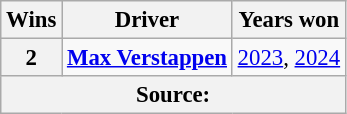<table class="wikitable" style="font-size: 95%;">
<tr>
<th>Wins</th>
<th>Driver</th>
<th>Years won</th>
</tr>
<tr>
<th>2</th>
<td><strong> <a href='#'>Max Verstappen</a></strong></td>
<td><a href='#'>2023</a>, <a href='#'>2024</a></td>
</tr>
<tr>
<th colspan=4>Source:</th>
</tr>
</table>
